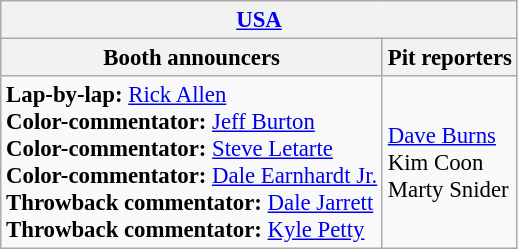<table class="wikitable" style="font-size: 95%">
<tr>
<th colspan="2"><a href='#'>USA</a></th>
</tr>
<tr>
<th>Booth announcers</th>
<th>Pit reporters</th>
</tr>
<tr>
<td><strong>Lap-by-lap:</strong> <a href='#'>Rick Allen</a><br><strong>Color-commentator:</strong> <a href='#'>Jeff Burton</a><br><strong>Color-commentator:</strong> <a href='#'>Steve Letarte</a><br><strong>Color-commentator:</strong> <a href='#'>Dale Earnhardt Jr.</a><br> <strong>Throwback commentator:</strong> <a href='#'>Dale Jarrett</a><br><strong>Throwback commentator:</strong> <a href='#'>Kyle Petty</a></td>
<td><a href='#'>Dave Burns</a><br>Kim Coon<br>Marty Snider</td>
</tr>
</table>
